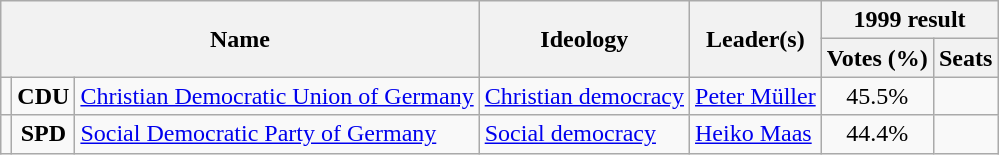<table class="wikitable">
<tr>
<th rowspan=2 colspan=3>Name</th>
<th rowspan=2>Ideology</th>
<th rowspan=2>Leader(s)</th>
<th colspan=2>1999 result</th>
</tr>
<tr>
<th>Votes (%)</th>
<th>Seats</th>
</tr>
<tr>
<td bgcolor=></td>
<td align=center><strong>CDU</strong></td>
<td><a href='#'>Christian Democratic Union of Germany</a><br></td>
<td><a href='#'>Christian democracy</a></td>
<td><a href='#'>Peter Müller</a></td>
<td align=center>45.5%</td>
<td></td>
</tr>
<tr>
<td bgcolor=></td>
<td align=center><strong>SPD</strong></td>
<td><a href='#'>Social Democratic Party of Germany</a><br></td>
<td><a href='#'>Social democracy</a></td>
<td><a href='#'>Heiko Maas</a></td>
<td align=center>44.4%</td>
<td></td>
</tr>
</table>
